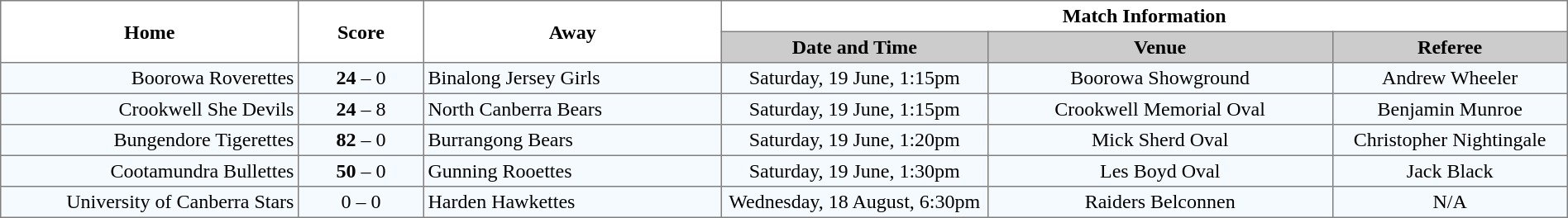<table border="1" cellpadding="3" cellspacing="0" width="100%" style="border-collapse:collapse;  text-align:center;">
<tr>
<th rowspan="2" width="19%">Home</th>
<th rowspan="2" width="8%">Score</th>
<th rowspan="2" width="19%">Away</th>
<th colspan="3">Match Information</th>
</tr>
<tr bgcolor="#CCCCCC">
<th width="17%">Date and Time</th>
<th width="22%">Venue</th>
<th width="50%">Referee</th>
</tr>
<tr style="text-align:center; background:#f5faff;">
<td align="right">Boorowa Roverettes </td>
<td><strong>24</strong> – 0</td>
<td align="left"> Binalong Jersey Girls</td>
<td>Saturday, 19 June, 1:15pm</td>
<td>Boorowa Showground</td>
<td>Andrew Wheeler</td>
</tr>
<tr style="text-align:center; background:#f5faff;">
<td align="right">Crookwell She Devils </td>
<td><strong>24</strong> – 8</td>
<td align="left"> North Canberra Bears</td>
<td>Saturday, 19 June, 1:15pm</td>
<td>Crookwell Memorial Oval</td>
<td>Benjamin Munroe</td>
</tr>
<tr style="text-align:center; background:#f5faff;">
<td align="right">Bungendore Tigerettes </td>
<td><strong>82</strong> – 0</td>
<td align="left"> Burrangong Bears</td>
<td>Saturday, 19 June, 1:20pm</td>
<td>Mick Sherd Oval</td>
<td>Christopher Nightingale</td>
</tr>
<tr style="text-align:center; background:#f5faff;">
<td align="right">Cootamundra Bullettes </td>
<td><strong>50</strong> – 0</td>
<td align="left"> Gunning Rooettes</td>
<td>Saturday, 19 June, 1:30pm</td>
<td>Les Boyd Oval</td>
<td>Jack Black</td>
</tr>
<tr style="text-align:center; background:#f5faff;">
<td align="right">University of Canberra Stars </td>
<td>0 – 0</td>
<td align="left"> Harden Hawkettes</td>
<td>Wednesday, 18 August, 6:30pm</td>
<td>Raiders Belconnen</td>
<td>N/A</td>
</tr>
</table>
